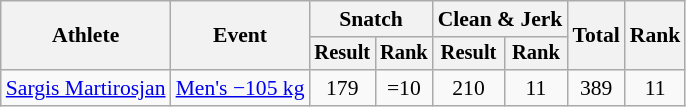<table class="wikitable" style="font-size:90%">
<tr>
<th rowspan="2">Athlete</th>
<th rowspan="2">Event</th>
<th colspan="2">Snatch</th>
<th colspan="2">Clean & Jerk</th>
<th rowspan="2">Total</th>
<th rowspan="2">Rank</th>
</tr>
<tr style="font-size:95%">
<th>Result</th>
<th>Rank</th>
<th>Result</th>
<th>Rank</th>
</tr>
<tr align=center>
<td align=left><a href='#'>Sargis Martirosjan</a></td>
<td align=left><a href='#'>Men's −105 kg</a></td>
<td>179</td>
<td>=10</td>
<td>210</td>
<td>11</td>
<td>389</td>
<td>11</td>
</tr>
</table>
